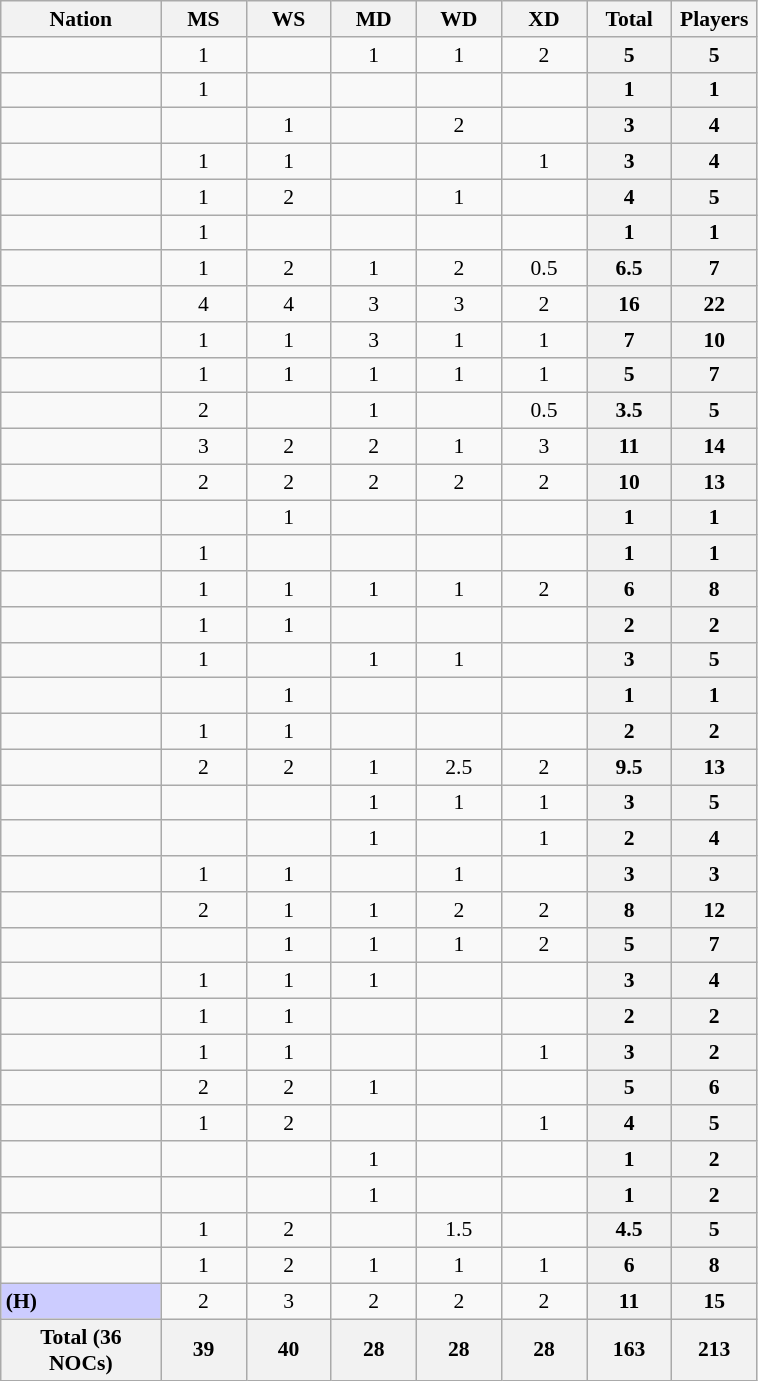<table class="sortable wikitable" style="font-size:90%; text-align:center">
<tr>
<th width="100">Nation</th>
<th width="50">MS</th>
<th width="50">WS</th>
<th width="50">MD</th>
<th width="50">WD</th>
<th width="50">XD</th>
<th width="50">Total</th>
<th width="50">Players</th>
</tr>
<tr>
<td align="left"></td>
<td>1</td>
<td></td>
<td>1</td>
<td>1</td>
<td>2</td>
<th>5</th>
<th>5</th>
</tr>
<tr>
<td align="left"></td>
<td>1</td>
<td></td>
<td></td>
<td></td>
<td></td>
<th>1</th>
<th>1</th>
</tr>
<tr>
<td align="left"></td>
<td></td>
<td>1</td>
<td></td>
<td>2</td>
<td></td>
<th>3</th>
<th>4</th>
</tr>
<tr>
<td align="left"></td>
<td>1</td>
<td>1</td>
<td></td>
<td></td>
<td>1</td>
<th>3</th>
<th>4</th>
</tr>
<tr>
<td align="left"></td>
<td>1</td>
<td>2</td>
<td></td>
<td>1</td>
<td></td>
<th>4</th>
<th>5</th>
</tr>
<tr>
<td align="left"></td>
<td>1</td>
<td></td>
<td></td>
<td></td>
<td></td>
<th>1</th>
<th>1</th>
</tr>
<tr>
<td align="left"></td>
<td>1</td>
<td>2</td>
<td>1</td>
<td>2</td>
<td>0.5</td>
<th>6.5</th>
<th>7</th>
</tr>
<tr>
<td align="left"></td>
<td>4</td>
<td>4</td>
<td>3</td>
<td>3</td>
<td>2</td>
<th>16</th>
<th>22</th>
</tr>
<tr>
<td align="left"></td>
<td>1</td>
<td>1</td>
<td>3</td>
<td>1</td>
<td>1</td>
<th>7</th>
<th>10</th>
</tr>
<tr>
<td align="left"></td>
<td>1</td>
<td>1</td>
<td>1</td>
<td>1</td>
<td>1</td>
<th>5</th>
<th>7</th>
</tr>
<tr>
<td align="left"></td>
<td>2</td>
<td></td>
<td>1</td>
<td></td>
<td>0.5</td>
<th>3.5</th>
<th>5</th>
</tr>
<tr>
<td align="left"></td>
<td>3</td>
<td>2</td>
<td>2</td>
<td>1</td>
<td>3</td>
<th>11</th>
<th>14</th>
</tr>
<tr>
<td align="left"></td>
<td>2</td>
<td>2</td>
<td>2</td>
<td>2</td>
<td>2</td>
<th>10</th>
<th>13</th>
</tr>
<tr>
<td align="left"></td>
<td></td>
<td>1</td>
<td></td>
<td></td>
<td></td>
<th>1</th>
<th>1</th>
</tr>
<tr>
<td align="left"></td>
<td>1</td>
<td></td>
<td></td>
<td></td>
<td></td>
<th>1</th>
<th>1</th>
</tr>
<tr>
<td align="left"></td>
<td>1</td>
<td>1</td>
<td>1</td>
<td>1</td>
<td>2</td>
<th>6</th>
<th>8</th>
</tr>
<tr>
<td align="left"></td>
<td>1</td>
<td>1</td>
<td></td>
<td></td>
<td></td>
<th>2</th>
<th>2</th>
</tr>
<tr>
<td align="left"></td>
<td>1</td>
<td></td>
<td>1</td>
<td>1</td>
<td></td>
<th>3</th>
<th>5</th>
</tr>
<tr>
<td align="left"></td>
<td></td>
<td>1</td>
<td></td>
<td></td>
<td></td>
<th>1</th>
<th>1</th>
</tr>
<tr>
<td align="left"></td>
<td>1</td>
<td>1</td>
<td></td>
<td></td>
<td></td>
<th>2</th>
<th>2</th>
</tr>
<tr>
<td align="left"></td>
<td>2</td>
<td>2</td>
<td>1</td>
<td>2.5</td>
<td>2</td>
<th>9.5</th>
<th>13</th>
</tr>
<tr>
<td align="left"></td>
<td></td>
<td></td>
<td>1</td>
<td>1</td>
<td>1</td>
<th>3</th>
<th>5</th>
</tr>
<tr>
<td align="left"></td>
<td></td>
<td></td>
<td>1</td>
<td></td>
<td>1</td>
<th>2</th>
<th>4</th>
</tr>
<tr>
<td align="left"></td>
<td>1</td>
<td>1</td>
<td></td>
<td>1</td>
<td></td>
<th>3</th>
<th>3</th>
</tr>
<tr>
<td align="left"></td>
<td>2</td>
<td>1</td>
<td>1</td>
<td>2</td>
<td>2</td>
<th>8</th>
<th>12</th>
</tr>
<tr>
<td align="left"></td>
<td></td>
<td>1</td>
<td>1</td>
<td>1</td>
<td>2</td>
<th>5</th>
<th>7</th>
</tr>
<tr>
<td align="left"></td>
<td>1</td>
<td>1</td>
<td>1</td>
<td></td>
<td></td>
<th>3</th>
<th>4</th>
</tr>
<tr>
<td align="left"></td>
<td>1</td>
<td>1</td>
<td></td>
<td></td>
<td></td>
<th>2</th>
<th>2</th>
</tr>
<tr>
<td align="left"></td>
<td>1</td>
<td>1</td>
<td></td>
<td></td>
<td>1</td>
<th>3</th>
<th>2</th>
</tr>
<tr>
<td align="left"></td>
<td>2</td>
<td>2</td>
<td>1</td>
<td></td>
<td></td>
<th>5</th>
<th>6</th>
</tr>
<tr>
<td align="left"></td>
<td>1</td>
<td>2</td>
<td></td>
<td></td>
<td>1</td>
<th>4</th>
<th>5</th>
</tr>
<tr>
<td align="left"></td>
<td></td>
<td></td>
<td>1</td>
<td></td>
<td></td>
<th>1</th>
<th>2</th>
</tr>
<tr>
<td align="left"></td>
<td></td>
<td></td>
<td>1</td>
<td></td>
<td></td>
<th>1</th>
<th>2</th>
</tr>
<tr>
<td align="left"></td>
<td>1</td>
<td>2</td>
<td></td>
<td>1.5</td>
<td></td>
<th>4.5</th>
<th>5</th>
</tr>
<tr>
<td align="left"></td>
<td>1</td>
<td>2</td>
<td>1</td>
<td>1</td>
<td>1</td>
<th>6</th>
<th>8</th>
</tr>
<tr>
<td align="left" bgcolor="#CCCCFF"> <strong>(H)</strong></td>
<td>2</td>
<td>3</td>
<td>2</td>
<td>2</td>
<td>2</td>
<th>11</th>
<th>15</th>
</tr>
<tr>
<th>Total (36 NOCs)</th>
<th>39</th>
<th>40</th>
<th>28</th>
<th>28</th>
<th>28</th>
<th>163</th>
<th>213</th>
</tr>
</table>
